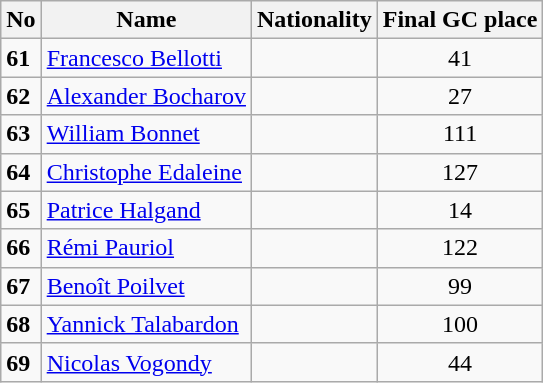<table class="wikitable">
<tr>
<th>No</th>
<th>Name</th>
<th>Nationality</th>
<th>Final GC place</th>
</tr>
<tr --->
<td><strong>61</strong></td>
<td><a href='#'>Francesco Bellotti</a></td>
<td></td>
<td align="center">41</td>
</tr>
<tr --->
<td><strong>62</strong></td>
<td><a href='#'>Alexander Bocharov</a></td>
<td></td>
<td align="center">27</td>
</tr>
<tr --->
<td><strong>63</strong></td>
<td><a href='#'>William Bonnet</a></td>
<td></td>
<td align="center">111</td>
</tr>
<tr --->
<td><strong>64</strong></td>
<td><a href='#'>Christophe Edaleine</a></td>
<td></td>
<td align="center">127</td>
</tr>
<tr --->
<td><strong>65</strong></td>
<td><a href='#'>Patrice Halgand</a></td>
<td></td>
<td align="center">14</td>
</tr>
<tr --->
<td><strong>66</strong></td>
<td><a href='#'>Rémi Pauriol</a></td>
<td></td>
<td align="center">122</td>
</tr>
<tr --->
<td><strong>67</strong></td>
<td><a href='#'>Benoît Poilvet</a></td>
<td></td>
<td align="center">99</td>
</tr>
<tr --->
<td><strong>68</strong></td>
<td><a href='#'>Yannick Talabardon</a></td>
<td></td>
<td align="center">100</td>
</tr>
<tr --->
<td><strong>69</strong></td>
<td><a href='#'>Nicolas Vogondy</a></td>
<td></td>
<td align="center">44</td>
</tr>
</table>
